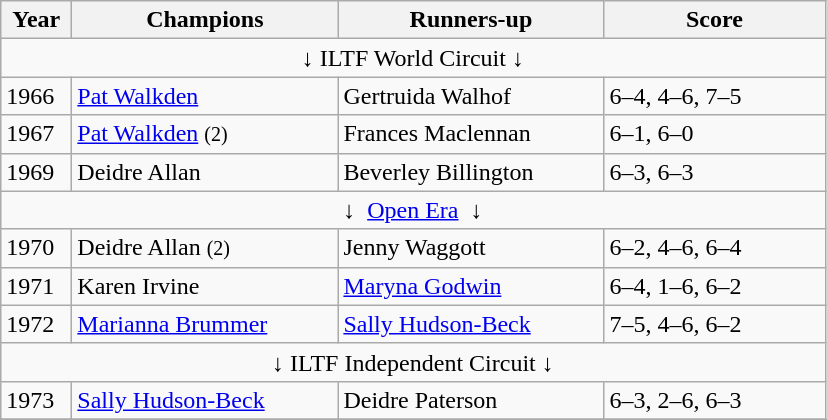<table class="wikitable sortable">
<tr>
<th style="width:40px">Year</th>
<th style="width:170px">Champions</th>
<th style="width:170px">Runners-up</th>
<th style="width:140px" class="unsortable">Score</th>
</tr>
<tr>
<td colspan=4 align=center>↓ ILTF World Circuit ↓</td>
</tr>
<tr>
<td>1966</td>
<td> <a href='#'>Pat Walkden</a></td>
<td> Gertruida Walhof</td>
<td>6–4, 4–6, 7–5</td>
</tr>
<tr>
<td>1967</td>
<td> <a href='#'>Pat Walkden</a> <small>(2)</small></td>
<td> Frances Maclennan</td>
<td>6–1, 6–0</td>
</tr>
<tr>
<td>1969</td>
<td> Deidre Allan</td>
<td> Beverley Billington</td>
<td>6–3, 6–3</td>
</tr>
<tr>
<td colspan=4 align=center>↓  <a href='#'>Open Era</a>  ↓</td>
</tr>
<tr>
<td>1970</td>
<td> Deidre Allan <small>(2)</small></td>
<td> Jenny Waggott</td>
<td>6–2, 4–6, 6–4</td>
</tr>
<tr>
<td>1971</td>
<td> Karen Irvine</td>
<td> <a href='#'>Maryna Godwin</a></td>
<td>6–4, 1–6, 6–2</td>
</tr>
<tr>
<td>1972</td>
<td> <a href='#'>Marianna Brummer</a></td>
<td> <a href='#'>Sally Hudson-Beck</a></td>
<td>7–5, 4–6, 6–2</td>
</tr>
<tr>
<td colspan=4 align=center>↓ ILTF Independent Circuit ↓</td>
</tr>
<tr>
<td>1973</td>
<td> <a href='#'>Sally Hudson-Beck</a></td>
<td> Deidre Paterson</td>
<td>6–3, 2–6, 6–3</td>
</tr>
<tr>
</tr>
</table>
